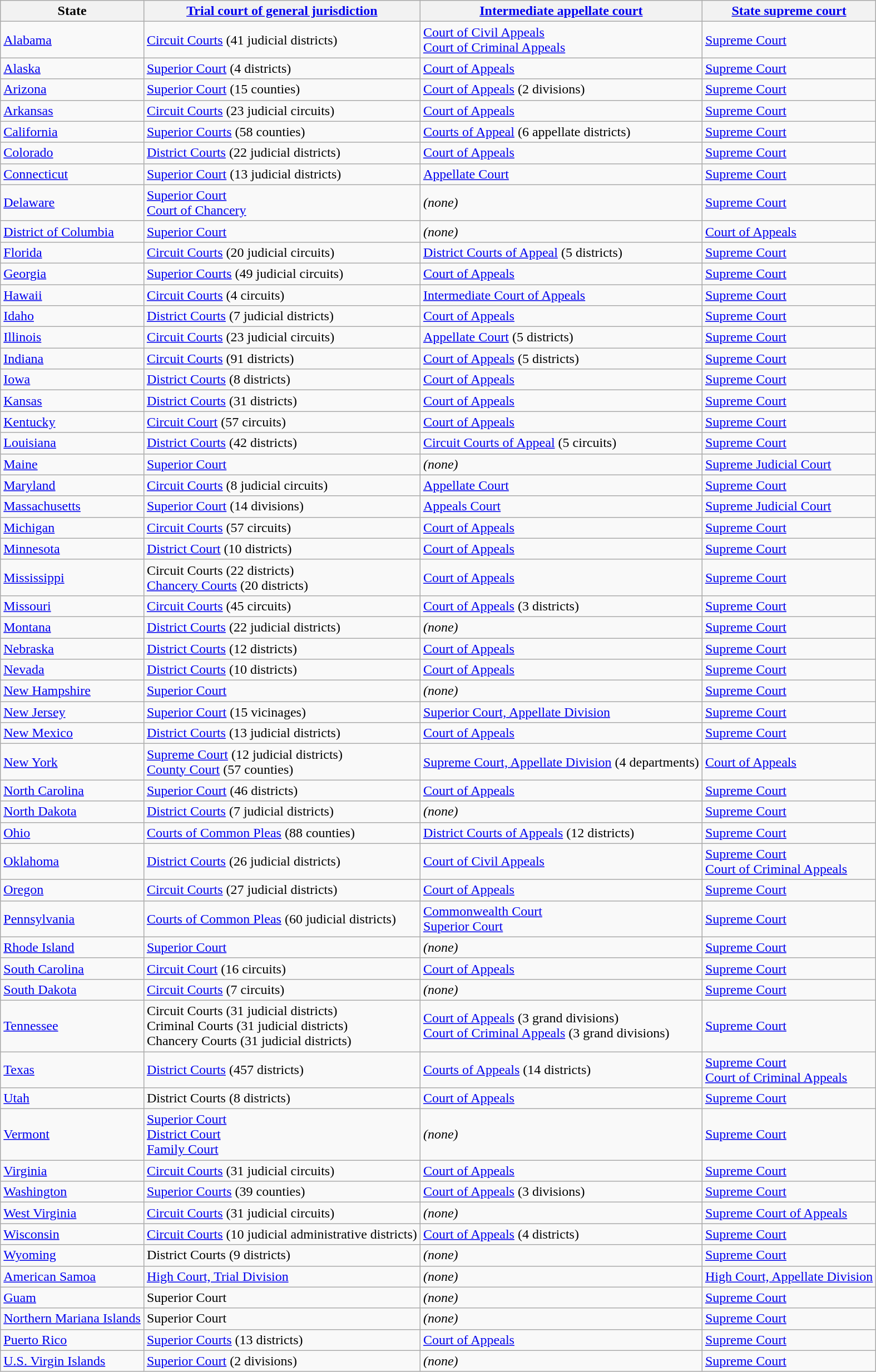<table table class="wikitable">
<tr>
<th>State</th>
<th><a href='#'>Trial court of general jurisdiction</a></th>
<th><a href='#'>Intermediate appellate court</a></th>
<th><a href='#'>State supreme court</a></th>
</tr>
<tr>
<td><a href='#'>Alabama</a></td>
<td><a href='#'>Circuit Courts</a> (41 judicial districts)</td>
<td><a href='#'>Court of Civil Appeals</a><br><a href='#'>Court of Criminal Appeals</a></td>
<td><a href='#'>Supreme Court</a></td>
</tr>
<tr>
<td><a href='#'>Alaska</a></td>
<td><a href='#'>Superior Court</a> (4 districts)</td>
<td><a href='#'>Court of Appeals</a></td>
<td><a href='#'>Supreme Court</a></td>
</tr>
<tr>
<td><a href='#'>Arizona</a></td>
<td><a href='#'>Superior Court</a> (15 counties)</td>
<td><a href='#'>Court of Appeals</a> (2 divisions)</td>
<td><a href='#'>Supreme Court</a></td>
</tr>
<tr>
<td><a href='#'>Arkansas</a></td>
<td><a href='#'>Circuit Courts</a> (23 judicial circuits)</td>
<td><a href='#'>Court of Appeals</a></td>
<td><a href='#'>Supreme Court</a></td>
</tr>
<tr>
<td><a href='#'>California</a></td>
<td><a href='#'>Superior Courts</a> (58 counties)</td>
<td><a href='#'>Courts of Appeal</a> (6 appellate districts)</td>
<td><a href='#'>Supreme Court</a></td>
</tr>
<tr>
<td><a href='#'>Colorado</a></td>
<td><a href='#'>District Courts</a> (22 judicial districts)</td>
<td><a href='#'>Court of Appeals</a></td>
<td><a href='#'>Supreme Court</a></td>
</tr>
<tr>
<td><a href='#'>Connecticut</a></td>
<td><a href='#'>Superior Court</a> (13 judicial districts)</td>
<td><a href='#'>Appellate Court</a></td>
<td><a href='#'>Supreme Court</a></td>
</tr>
<tr>
<td><a href='#'>Delaware</a></td>
<td><a href='#'>Superior Court</a><br><a href='#'>Court of Chancery</a></td>
<td><em>(none)</em></td>
<td><a href='#'>Supreme Court</a></td>
</tr>
<tr>
<td><a href='#'>District of Columbia</a></td>
<td><a href='#'>Superior Court</a></td>
<td><em>(none)</em></td>
<td><a href='#'>Court of Appeals</a></td>
</tr>
<tr>
<td><a href='#'>Florida</a></td>
<td><a href='#'>Circuit Courts</a> (20 judicial circuits)</td>
<td><a href='#'>District Courts of Appeal</a> (5 districts)</td>
<td><a href='#'>Supreme Court</a></td>
</tr>
<tr>
<td><a href='#'>Georgia</a></td>
<td><a href='#'>Superior Courts</a> (49 judicial circuits)</td>
<td><a href='#'>Court of Appeals</a></td>
<td><a href='#'>Supreme Court</a></td>
</tr>
<tr>
<td><a href='#'>Hawaii</a></td>
<td><a href='#'>Circuit Courts</a>  (4 circuits)</td>
<td><a href='#'>Intermediate Court of Appeals</a></td>
<td><a href='#'>Supreme Court</a></td>
</tr>
<tr>
<td><a href='#'>Idaho</a></td>
<td><a href='#'>District Courts</a>  (7 judicial districts)</td>
<td><a href='#'>Court of Appeals</a></td>
<td><a href='#'>Supreme Court</a></td>
</tr>
<tr>
<td><a href='#'>Illinois</a></td>
<td><a href='#'>Circuit Courts</a> (23 judicial circuits)</td>
<td><a href='#'>Appellate Court</a> (5 districts)</td>
<td><a href='#'>Supreme Court</a></td>
</tr>
<tr>
<td><a href='#'>Indiana</a></td>
<td><a href='#'>Circuit Courts</a> (91 districts)</td>
<td><a href='#'>Court of Appeals</a> (5 districts)</td>
<td><a href='#'>Supreme Court</a></td>
</tr>
<tr>
<td><a href='#'>Iowa</a></td>
<td><a href='#'>District Courts</a> (8 districts)</td>
<td><a href='#'>Court of Appeals</a></td>
<td><a href='#'>Supreme Court</a></td>
</tr>
<tr>
<td><a href='#'>Kansas</a></td>
<td><a href='#'>District Courts</a> (31 districts)</td>
<td><a href='#'>Court of Appeals</a></td>
<td><a href='#'>Supreme Court</a></td>
</tr>
<tr>
<td><a href='#'>Kentucky</a></td>
<td><a href='#'>Circuit Court</a> (57 circuits)</td>
<td><a href='#'>Court of Appeals</a></td>
<td><a href='#'>Supreme Court</a></td>
</tr>
<tr>
<td><a href='#'>Louisiana</a></td>
<td><a href='#'>District Courts</a> (42 districts)</td>
<td><a href='#'>Circuit Courts of Appeal</a> (5 circuits)</td>
<td><a href='#'>Supreme Court</a></td>
</tr>
<tr>
<td><a href='#'>Maine</a></td>
<td><a href='#'>Superior Court</a></td>
<td><em>(none)</em></td>
<td><a href='#'>Supreme Judicial Court</a></td>
</tr>
<tr>
<td><a href='#'>Maryland</a></td>
<td><a href='#'>Circuit Courts</a> (8 judicial circuits)</td>
<td><a href='#'>Appellate Court</a></td>
<td><a href='#'>Supreme Court</a></td>
</tr>
<tr>
<td><a href='#'>Massachusetts</a></td>
<td><a href='#'>Superior Court</a> (14 divisions)</td>
<td><a href='#'>Appeals Court</a></td>
<td><a href='#'>Supreme Judicial Court</a></td>
</tr>
<tr>
<td><a href='#'>Michigan</a></td>
<td><a href='#'>Circuit Courts</a> (57 circuits)</td>
<td><a href='#'>Court of Appeals</a></td>
<td><a href='#'>Supreme Court</a></td>
</tr>
<tr>
<td><a href='#'>Minnesota</a></td>
<td><a href='#'>District Court</a> (10 districts)</td>
<td><a href='#'>Court of Appeals</a></td>
<td><a href='#'>Supreme Court</a></td>
</tr>
<tr>
<td><a href='#'>Mississippi</a></td>
<td>Circuit Courts (22 districts)<br><a href='#'>Chancery Courts</a> (20 districts)</td>
<td><a href='#'>Court of Appeals</a></td>
<td><a href='#'>Supreme Court</a></td>
</tr>
<tr>
<td><a href='#'>Missouri</a></td>
<td><a href='#'>Circuit Courts</a> (45 circuits)</td>
<td><a href='#'>Court of Appeals</a> (3 districts)</td>
<td><a href='#'>Supreme Court</a></td>
</tr>
<tr>
<td><a href='#'>Montana</a></td>
<td><a href='#'>District Courts</a> (22 judicial districts)</td>
<td><em>(none)</em></td>
<td><a href='#'>Supreme Court</a></td>
</tr>
<tr>
<td><a href='#'>Nebraska</a></td>
<td><a href='#'>District Courts</a> (12 districts)</td>
<td><a href='#'>Court of Appeals</a></td>
<td><a href='#'>Supreme Court</a></td>
</tr>
<tr>
<td><a href='#'>Nevada</a></td>
<td><a href='#'>District Courts</a> (10 districts)</td>
<td><a href='#'>Court of Appeals</a></td>
<td><a href='#'>Supreme Court</a></td>
</tr>
<tr>
<td><a href='#'>New Hampshire</a></td>
<td><a href='#'>Superior Court</a></td>
<td><em>(none)</em></td>
<td><a href='#'>Supreme Court</a></td>
</tr>
<tr>
<td><a href='#'>New Jersey</a></td>
<td><a href='#'>Superior Court</a> (15 vicinages)</td>
<td><a href='#'>Superior Court, Appellate Division</a></td>
<td><a href='#'>Supreme Court</a></td>
</tr>
<tr>
<td><a href='#'>New Mexico</a></td>
<td><a href='#'>District Courts</a> (13 judicial districts)</td>
<td><a href='#'>Court of Appeals</a></td>
<td><a href='#'>Supreme Court</a></td>
</tr>
<tr>
<td><a href='#'>New York</a></td>
<td><a href='#'>Supreme Court</a> (12 judicial districts)<br><a href='#'>County Court</a> (57 counties)</td>
<td><a href='#'>Supreme Court, Appellate Division</a> (4 departments)</td>
<td><a href='#'>Court of Appeals</a></td>
</tr>
<tr>
<td><a href='#'>North Carolina</a></td>
<td><a href='#'>Superior Court</a> (46 districts)</td>
<td><a href='#'>Court of Appeals</a></td>
<td><a href='#'>Supreme Court</a></td>
</tr>
<tr>
<td><a href='#'>North Dakota</a></td>
<td><a href='#'>District Courts</a> (7 judicial districts)</td>
<td><em>(none)</em></td>
<td><a href='#'>Supreme Court</a></td>
</tr>
<tr>
<td><a href='#'>Ohio</a></td>
<td><a href='#'>Courts of Common Pleas</a> (88 counties)</td>
<td><a href='#'>District Courts of Appeals</a> (12 districts)</td>
<td><a href='#'>Supreme Court</a></td>
</tr>
<tr>
<td><a href='#'>Oklahoma</a></td>
<td><a href='#'>District Courts</a> (26 judicial districts)</td>
<td><a href='#'>Court of Civil Appeals</a></td>
<td><a href='#'>Supreme Court</a><br><a href='#'>Court of Criminal Appeals</a></td>
</tr>
<tr>
<td><a href='#'>Oregon</a></td>
<td><a href='#'>Circuit Courts</a> (27 judicial districts)</td>
<td><a href='#'>Court of Appeals</a></td>
<td><a href='#'>Supreme Court</a></td>
</tr>
<tr>
<td><a href='#'>Pennsylvania</a></td>
<td><a href='#'>Courts of Common Pleas</a> (60 judicial districts)</td>
<td><a href='#'>Commonwealth Court</a><br><a href='#'>Superior Court</a></td>
<td><a href='#'>Supreme Court</a></td>
</tr>
<tr>
<td><a href='#'>Rhode Island</a></td>
<td><a href='#'>Superior Court</a></td>
<td><em>(none)</em></td>
<td><a href='#'>Supreme Court</a></td>
</tr>
<tr>
<td><a href='#'>South Carolina</a></td>
<td><a href='#'>Circuit Court</a> (16 circuits)</td>
<td><a href='#'>Court of Appeals</a></td>
<td><a href='#'>Supreme Court</a></td>
</tr>
<tr>
<td><a href='#'>South Dakota</a></td>
<td><a href='#'>Circuit Courts</a> (7 circuits)</td>
<td><em>(none)</em></td>
<td><a href='#'>Supreme Court</a></td>
</tr>
<tr>
<td><a href='#'>Tennessee</a></td>
<td>Circuit Courts (31 judicial districts)<br>Criminal Courts (31 judicial districts)<br>Chancery Courts (31 judicial districts)</td>
<td><a href='#'>Court of Appeals</a> (3 grand divisions)<br><a href='#'>Court of Criminal Appeals</a> (3 grand divisions)</td>
<td><a href='#'>Supreme Court</a></td>
</tr>
<tr>
<td><a href='#'>Texas</a></td>
<td><a href='#'>District Courts</a> (457 districts)</td>
<td><a href='#'>Courts of Appeals</a> (14 districts)</td>
<td><a href='#'>Supreme Court</a><br><a href='#'>Court of Criminal Appeals</a></td>
</tr>
<tr>
<td><a href='#'>Utah</a></td>
<td>District Courts (8 districts)</td>
<td><a href='#'>Court of Appeals</a></td>
<td><a href='#'>Supreme Court</a></td>
</tr>
<tr>
<td><a href='#'>Vermont</a></td>
<td><a href='#'>Superior Court</a><br><a href='#'>District Court</a><br><a href='#'>Family Court</a></td>
<td><em>(none)</em></td>
<td><a href='#'>Supreme Court</a></td>
</tr>
<tr>
<td><a href='#'>Virginia</a></td>
<td><a href='#'>Circuit Courts</a> (31 judicial circuits)</td>
<td><a href='#'>Court of Appeals</a></td>
<td><a href='#'>Supreme Court</a></td>
</tr>
<tr>
<td><a href='#'>Washington</a></td>
<td><a href='#'>Superior Courts</a> (39 counties)</td>
<td><a href='#'>Court of Appeals</a> (3 divisions)</td>
<td><a href='#'>Supreme Court</a></td>
</tr>
<tr>
<td><a href='#'>West Virginia</a></td>
<td><a href='#'>Circuit Courts</a> (31 judicial circuits)</td>
<td><em>(none)</em></td>
<td><a href='#'>Supreme Court of Appeals</a></td>
</tr>
<tr>
<td><a href='#'>Wisconsin</a></td>
<td><a href='#'>Circuit Courts</a> (10 judicial administrative districts)</td>
<td><a href='#'>Court of Appeals</a> (4 districts)</td>
<td><a href='#'>Supreme Court</a></td>
</tr>
<tr>
<td><a href='#'>Wyoming</a></td>
<td>District Courts (9 districts)</td>
<td><em>(none)</em></td>
<td><a href='#'>Supreme Court</a></td>
</tr>
<tr>
<td><a href='#'>American Samoa</a></td>
<td><a href='#'>High Court, Trial Division</a></td>
<td><em>(none)</em></td>
<td><a href='#'>High Court, Appellate Division</a></td>
</tr>
<tr>
<td><a href='#'>Guam</a></td>
<td>Superior Court</td>
<td><em>(none)</em></td>
<td><a href='#'>Supreme Court</a></td>
</tr>
<tr>
<td><a href='#'>Northern Mariana Islands</a></td>
<td>Superior Court</td>
<td><em>(none)</em></td>
<td><a href='#'>Supreme Court</a></td>
</tr>
<tr>
<td><a href='#'>Puerto Rico</a></td>
<td><a href='#'>Superior Courts</a> (13 districts)</td>
<td><a href='#'>Court of Appeals</a></td>
<td><a href='#'>Supreme Court</a></td>
</tr>
<tr>
<td><a href='#'>U.S. Virgin Islands</a></td>
<td><a href='#'>Superior Court</a> (2 divisions)</td>
<td><em>(none)</em></td>
<td><a href='#'>Supreme Court</a></td>
</tr>
</table>
